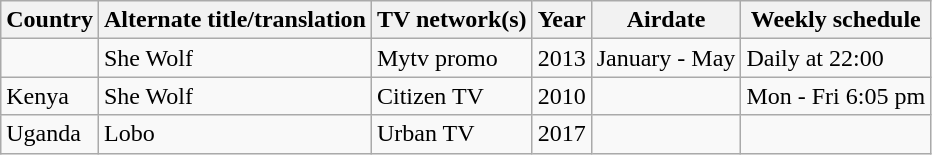<table class="wikitable">
<tr>
<th>Country</th>
<th>Alternate title/translation</th>
<th>TV network(s)</th>
<th>Year</th>
<th>Airdate</th>
<th>Weekly schedule</th>
</tr>
<tr>
<td></td>
<td>She Wolf</td>
<td>Mytv promo</td>
<td>2013</td>
<td>January - May</td>
<td>Daily at 22:00</td>
</tr>
<tr>
<td>Kenya</td>
<td>She Wolf</td>
<td>Citizen TV</td>
<td>2010</td>
<td></td>
<td>Mon - Fri 6:05 pm</td>
</tr>
<tr>
<td>Uganda</td>
<td>Lobo</td>
<td>Urban TV</td>
<td>2017</td>
<td></td>
<td></td>
</tr>
</table>
